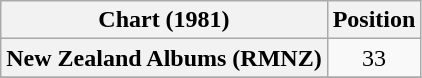<table class="wikitable plainrowheaders" style="text-align:center">
<tr>
<th scope="col">Chart (1981)</th>
<th scope="col">Position</th>
</tr>
<tr>
<th scope="row">New Zealand Albums (RMNZ)</th>
<td>33</td>
</tr>
<tr>
</tr>
</table>
